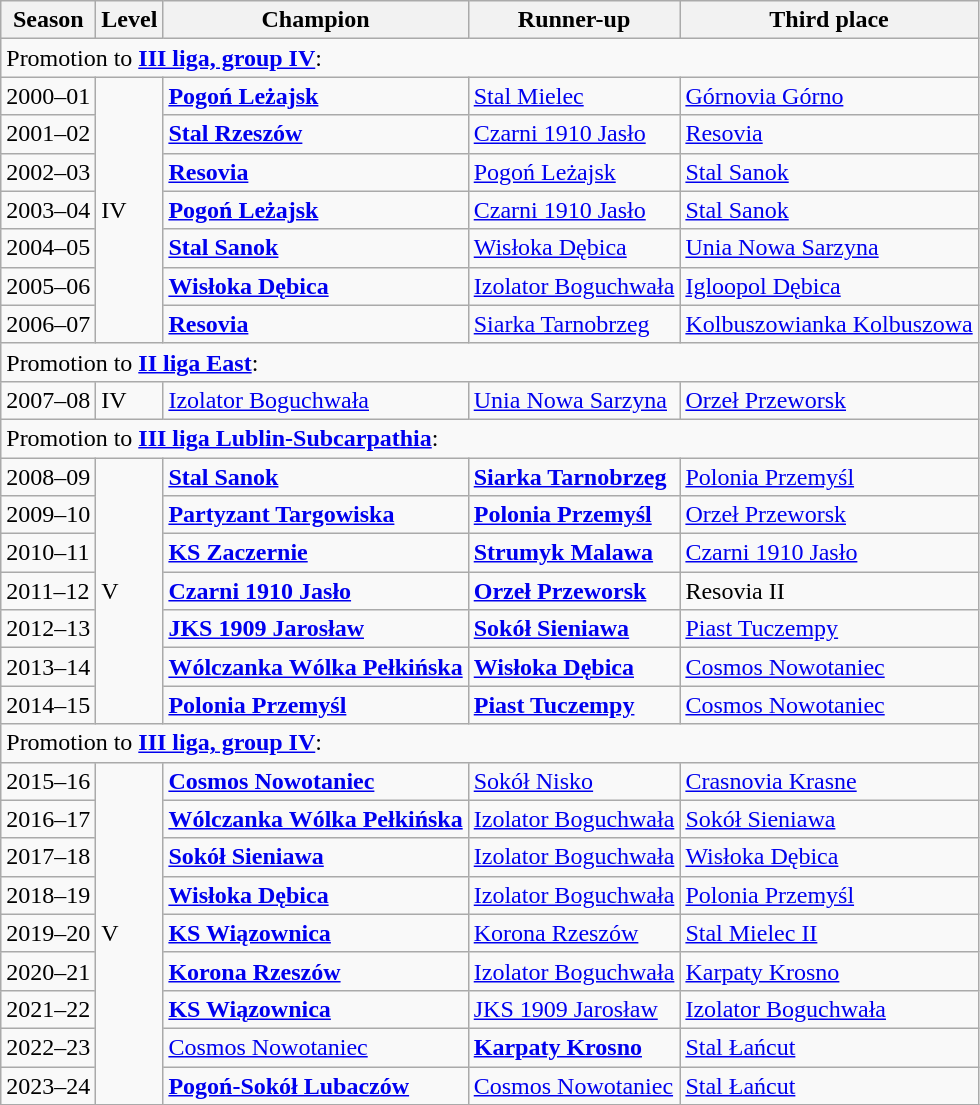<table class="wikitable">
<tr>
<th>Season</th>
<th>Level</th>
<th>Champion</th>
<th>Runner-up</th>
<th>Third place</th>
</tr>
<tr>
<td colspan=5>Promotion to <strong><a href='#'>III liga, group IV</a></strong>:</td>
</tr>
<tr>
<td>2000–01</td>
<td rowspan=7>IV</td>
<td><strong><a href='#'>Pogoń Leżajsk</a></strong></td>
<td><a href='#'>Stal Mielec</a></td>
<td><a href='#'>Górnovia Górno</a></td>
</tr>
<tr>
<td>2001–02</td>
<td><strong><a href='#'>Stal Rzeszów</a></strong></td>
<td><a href='#'>Czarni 1910 Jasło</a></td>
<td><a href='#'>Resovia</a></td>
</tr>
<tr>
<td>2002–03</td>
<td><strong><a href='#'>Resovia</a></strong></td>
<td><a href='#'>Pogoń Leżajsk</a></td>
<td><a href='#'>Stal Sanok</a></td>
</tr>
<tr>
<td>2003–04</td>
<td><strong><a href='#'>Pogoń Leżajsk</a></strong></td>
<td><a href='#'>Czarni 1910 Jasło</a></td>
<td><a href='#'>Stal Sanok</a></td>
</tr>
<tr>
<td>2004–05</td>
<td><strong><a href='#'>Stal Sanok</a></strong></td>
<td><a href='#'>Wisłoka Dębica</a></td>
<td><a href='#'>Unia Nowa Sarzyna</a></td>
</tr>
<tr>
<td>2005–06</td>
<td><strong><a href='#'>Wisłoka Dębica</a></strong></td>
<td><a href='#'>Izolator Boguchwała</a></td>
<td><a href='#'>Igloopol Dębica</a></td>
</tr>
<tr>
<td>2006–07</td>
<td><strong><a href='#'>Resovia</a></strong></td>
<td><a href='#'>Siarka Tarnobrzeg</a></td>
<td><a href='#'>Kolbuszowianka Kolbuszowa</a></td>
</tr>
<tr>
<td colspan=5>Promotion to <strong><a href='#'>II liga East</a></strong>:</td>
</tr>
<tr>
<td>2007–08</td>
<td>IV</td>
<td><a href='#'>Izolator Boguchwała</a></td>
<td><a href='#'>Unia Nowa Sarzyna</a></td>
<td><a href='#'>Orzeł Przeworsk</a></td>
</tr>
<tr>
<td colspan=5>Promotion to <strong><a href='#'>III liga Lublin-Subcarpathia</a></strong>:</td>
</tr>
<tr>
<td>2008–09</td>
<td rowspan=7>V</td>
<td><strong><a href='#'>Stal Sanok</a></strong></td>
<td><strong><a href='#'>Siarka Tarnobrzeg</a></strong></td>
<td><a href='#'>Polonia Przemyśl</a></td>
</tr>
<tr>
<td>2009–10</td>
<td><strong><a href='#'>Partyzant Targowiska</a></strong></td>
<td><strong><a href='#'>Polonia Przemyśl</a></strong></td>
<td><a href='#'>Orzeł Przeworsk</a></td>
</tr>
<tr>
<td>2010–11</td>
<td><strong><a href='#'>KS Zaczernie</a></strong></td>
<td><strong><a href='#'>Strumyk Malawa</a></strong></td>
<td><a href='#'>Czarni 1910 Jasło</a></td>
</tr>
<tr>
<td>2011–12</td>
<td><strong><a href='#'>Czarni 1910 Jasło</a></strong></td>
<td><strong><a href='#'>Orzeł Przeworsk</a></strong></td>
<td>Resovia II</td>
</tr>
<tr>
<td>2012–13</td>
<td><strong><a href='#'>JKS 1909 Jarosław</a></strong></td>
<td><strong><a href='#'>Sokół Sieniawa</a></strong></td>
<td><a href='#'>Piast Tuczempy</a></td>
</tr>
<tr>
<td>2013–14</td>
<td><strong><a href='#'>Wólczanka Wólka Pełkińska</a></strong></td>
<td><strong><a href='#'>Wisłoka Dębica</a></strong></td>
<td><a href='#'>Cosmos Nowotaniec</a></td>
</tr>
<tr>
<td>2014–15</td>
<td><strong><a href='#'>Polonia Przemyśl</a></strong></td>
<td><strong><a href='#'>Piast Tuczempy</a></strong></td>
<td><a href='#'>Cosmos Nowotaniec</a></td>
</tr>
<tr>
<td colspan=5>Promotion to <strong><a href='#'>III liga, group IV</a></strong>:</td>
</tr>
<tr>
<td>2015–16</td>
<td rowspan=9>V</td>
<td><strong><a href='#'>Cosmos Nowotaniec</a></strong></td>
<td><a href='#'>Sokół Nisko</a></td>
<td><a href='#'>Crasnovia Krasne</a></td>
</tr>
<tr>
<td>2016–17</td>
<td><strong><a href='#'>Wólczanka Wólka Pełkińska</a></strong></td>
<td><a href='#'>Izolator Boguchwała</a></td>
<td><a href='#'>Sokół Sieniawa</a></td>
</tr>
<tr>
<td>2017–18</td>
<td><strong><a href='#'>Sokół Sieniawa</a></strong></td>
<td><a href='#'>Izolator Boguchwała</a></td>
<td><a href='#'>Wisłoka Dębica</a></td>
</tr>
<tr>
<td>2018–19</td>
<td><strong><a href='#'>Wisłoka Dębica</a></strong></td>
<td><a href='#'>Izolator Boguchwała</a></td>
<td><a href='#'>Polonia Przemyśl</a></td>
</tr>
<tr>
<td>2019–20</td>
<td><strong><a href='#'>KS Wiązownica</a></strong></td>
<td><a href='#'>Korona Rzeszów</a></td>
<td><a href='#'>Stal Mielec II</a></td>
</tr>
<tr>
<td>2020–21</td>
<td><strong><a href='#'>Korona Rzeszów</a></strong></td>
<td><a href='#'>Izolator Boguchwała</a></td>
<td><a href='#'>Karpaty Krosno</a></td>
</tr>
<tr>
<td>2021–22</td>
<td><strong><a href='#'>KS Wiązownica</a></strong></td>
<td><a href='#'>JKS 1909 Jarosław</a></td>
<td><a href='#'>Izolator Boguchwała</a></td>
</tr>
<tr>
<td>2022–23</td>
<td><a href='#'>Cosmos Nowotaniec</a></td>
<td><strong><a href='#'>Karpaty Krosno</a></strong></td>
<td><a href='#'>Stal Łańcut</a></td>
</tr>
<tr>
<td>2023–24</td>
<td><strong><a href='#'>Pogoń-Sokół Lubaczów</a></strong></td>
<td><a href='#'>Cosmos Nowotaniec</a></td>
<td><a href='#'>Stal Łańcut</a></td>
</tr>
<tr>
</tr>
</table>
